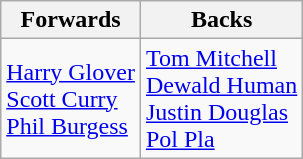<table class=wikitable style="text-align: left;">
<tr>
<th align=center>Forwards</th>
<th align=center>Backs</th>
</tr>
<tr>
<td> <a href='#'>Harry Glover</a> <br>  <a href='#'>Scott Curry</a> <br>  <a href='#'>Phil Burgess</a></td>
<td> <a href='#'>Tom Mitchell</a> <br>  <a href='#'>Dewald Human</a> <br>  <a href='#'>Justin Douglas</a> <br>  <a href='#'>Pol Pla</a></td>
</tr>
</table>
